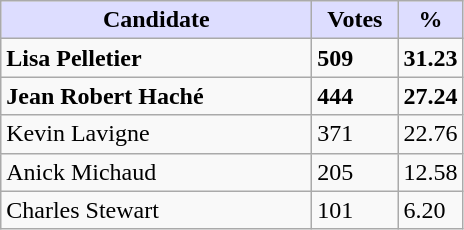<table class="wikitable">
<tr>
<th style="background:#ddf; width:200px;">Candidate</th>
<th style="background:#ddf; width:50px;">Votes</th>
<th style="background:#ddf; width:30px;">%</th>
</tr>
<tr>
<td><strong>Lisa Pelletier</strong></td>
<td><strong>509</strong></td>
<td><strong>31.23</strong></td>
</tr>
<tr>
<td><strong>Jean Robert Haché</strong></td>
<td><strong>444</strong></td>
<td><strong>27.24</strong></td>
</tr>
<tr>
<td>Kevin Lavigne</td>
<td>371</td>
<td>22.76</td>
</tr>
<tr>
<td>Anick Michaud</td>
<td>205</td>
<td>12.58</td>
</tr>
<tr>
<td>Charles Stewart</td>
<td>101</td>
<td>6.20</td>
</tr>
</table>
